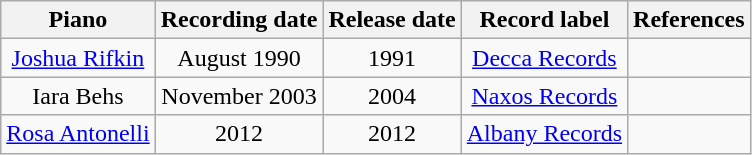<table class="wikitable" style="text-align:center">
<tr>
<th>Piano</th>
<th>Recording date</th>
<th>Release date</th>
<th>Record label</th>
<th>References</th>
</tr>
<tr>
<td><a href='#'>Joshua Rifkin</a></td>
<td>August 1990</td>
<td>1991</td>
<td><a href='#'>Decca Records</a></td>
<td></td>
</tr>
<tr>
<td>Iara Behs</td>
<td>November 2003</td>
<td>2004</td>
<td><a href='#'>Naxos Records</a></td>
<td></td>
</tr>
<tr>
<td><a href='#'>Rosa Antonelli</a></td>
<td>2012</td>
<td>2012</td>
<td><a href='#'>Albany Records</a></td>
<td></td>
</tr>
</table>
